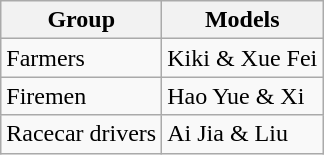<table class="wikitable">
<tr>
<th>Group</th>
<th>Models</th>
</tr>
<tr>
<td>Farmers</td>
<td>Kiki & Xue Fei</td>
</tr>
<tr>
<td>Firemen</td>
<td>Hao Yue & Xi</td>
</tr>
<tr>
<td>Racecar drivers</td>
<td>Ai Jia & Liu</td>
</tr>
</table>
